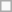<table class="wikitable" style="margin:1em auto; text-align:center">
<tr>
<td rowspan=4 colspan=2></td>
</tr>
</table>
